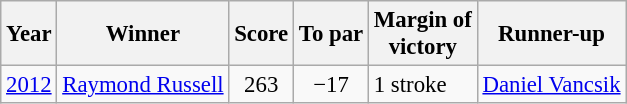<table class=wikitable style="font-size:95%">
<tr>
<th>Year</th>
<th>Winner</th>
<th>Score</th>
<th>To par</th>
<th>Margin of<br>victory</th>
<th>Runner-up</th>
</tr>
<tr>
<td><a href='#'>2012</a></td>
<td> <a href='#'>Raymond Russell</a></td>
<td align=center>263</td>
<td align=center>−17</td>
<td>1 stroke</td>
<td> <a href='#'>Daniel Vancsik</a></td>
</tr>
</table>
